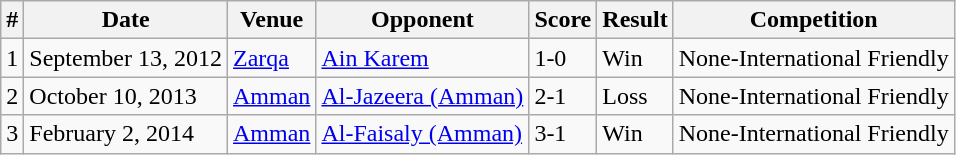<table class="wikitable">
<tr>
<th>#</th>
<th>Date</th>
<th>Venue</th>
<th>Opponent</th>
<th>Score</th>
<th>Result</th>
<th>Competition</th>
</tr>
<tr>
<td>1</td>
<td>September 13, 2012</td>
<td><a href='#'>Zarqa</a></td>
<td> <a href='#'>Ain Karem</a></td>
<td>1-0</td>
<td>Win</td>
<td>None-International Friendly</td>
</tr>
<tr>
<td>2</td>
<td>October 10, 2013</td>
<td><a href='#'>Amman</a></td>
<td> <a href='#'>Al-Jazeera (Amman)</a></td>
<td>2-1</td>
<td>Loss</td>
<td>None-International Friendly</td>
</tr>
<tr>
<td>3</td>
<td>February 2, 2014</td>
<td><a href='#'>Amman</a></td>
<td> <a href='#'>Al-Faisaly (Amman)</a></td>
<td>3-1</td>
<td>Win</td>
<td>None-International Friendly</td>
</tr>
</table>
